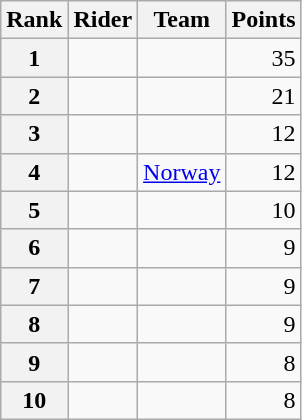<table class="wikitable" margin-bottom:0;">
<tr>
<th scope="col">Rank</th>
<th scope="col">Rider</th>
<th scope="col">Team</th>
<th scope="col">Points</th>
</tr>
<tr>
<th scope="row">1</th>
<td> </td>
<td></td>
<td align="right">35</td>
</tr>
<tr>
<th scope="row">2</th>
<td></td>
<td></td>
<td align="right">21</td>
</tr>
<tr>
<th scope="row">3</th>
<td></td>
<td></td>
<td align="right">12</td>
</tr>
<tr>
<th scope="row">4</th>
<td></td>
<td><a href='#'>Norway</a></td>
<td align="right">12</td>
</tr>
<tr>
<th scope="row">5</th>
<td></td>
<td></td>
<td align="right">10</td>
</tr>
<tr>
<th scope="row">6</th>
<td></td>
<td></td>
<td align="right">9</td>
</tr>
<tr>
<th scope="row">7</th>
<td></td>
<td></td>
<td align="right">9</td>
</tr>
<tr>
<th scope="row">8</th>
<td></td>
<td></td>
<td align="right">9</td>
</tr>
<tr>
<th scope="row">9</th>
<td></td>
<td></td>
<td align="right">8</td>
</tr>
<tr>
<th scope="row">10</th>
<td></td>
<td></td>
<td align="right">8</td>
</tr>
</table>
